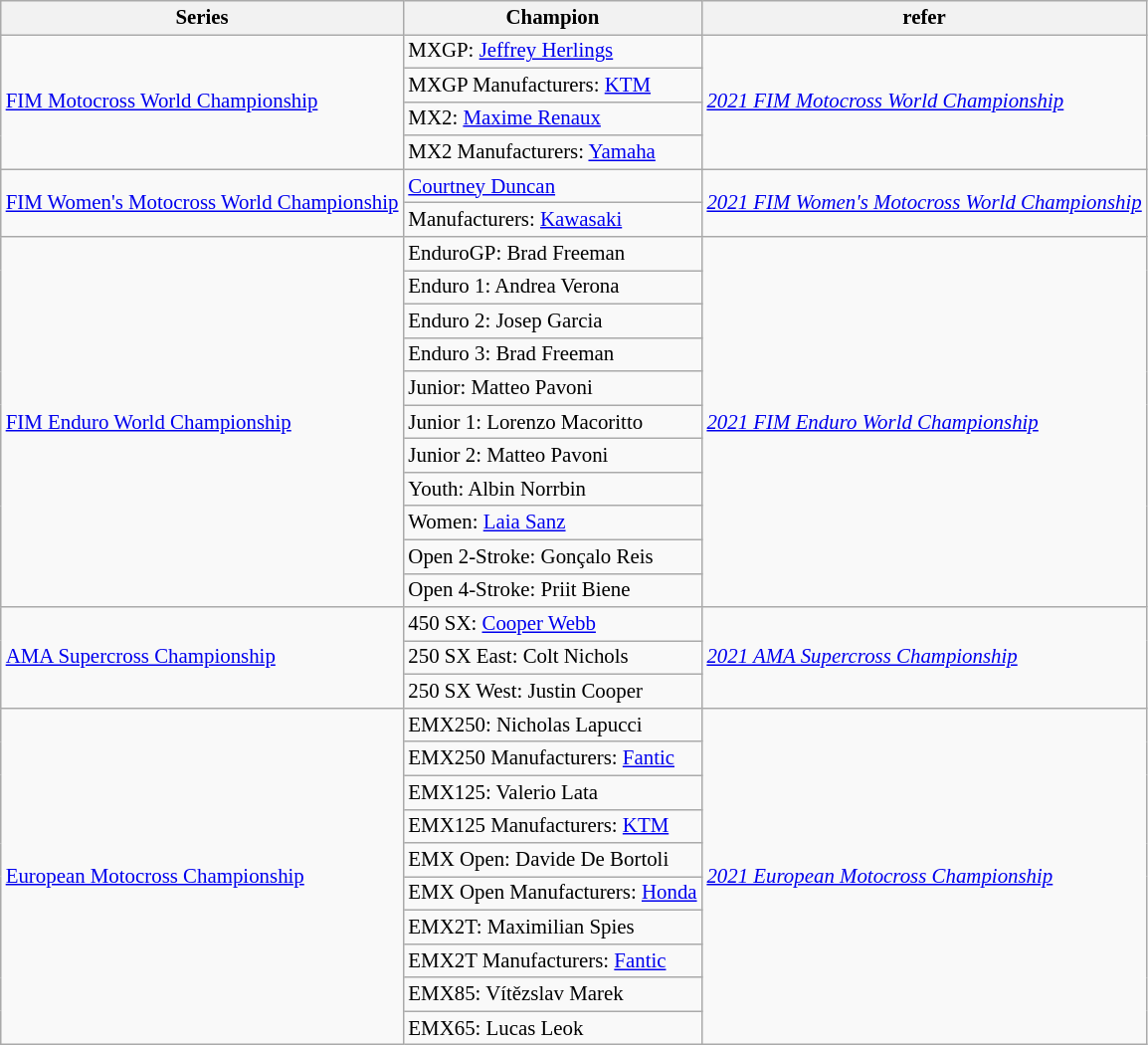<table class="wikitable" style="font-size:87%">
<tr font-weight:bold">
<th>Series</th>
<th>Champion</th>
<th>refer</th>
</tr>
<tr>
<td rowspan="4"><a href='#'>FIM Motocross World Championship</a></td>
<td>MXGP:  <a href='#'>Jeffrey Herlings</a></td>
<td rowspan="4"><em><a href='#'>2021 FIM Motocross World Championship</a></em></td>
</tr>
<tr>
<td>MXGP Manufacturers:  <a href='#'>KTM</a></td>
</tr>
<tr>
<td>MX2:  <a href='#'>Maxime Renaux</a></td>
</tr>
<tr>
<td>MX2 Manufacturers:  <a href='#'>Yamaha</a></td>
</tr>
<tr>
<td rowspan="2"><a href='#'>FIM Women's Motocross World Championship</a></td>
<td> <a href='#'>Courtney Duncan</a></td>
<td rowspan="2"><em><a href='#'>2021 FIM Women's Motocross World Championship</a></em></td>
</tr>
<tr>
<td>Manufacturers:  <a href='#'>Kawasaki</a></td>
</tr>
<tr>
<td rowspan="11"><a href='#'>FIM Enduro World Championship</a></td>
<td>EnduroGP:  Brad Freeman</td>
<td rowspan="11"><em><a href='#'>2021 FIM Enduro World Championship</a></em></td>
</tr>
<tr>
<td>Enduro 1:  Andrea Verona</td>
</tr>
<tr>
<td>Enduro 2:  Josep Garcia</td>
</tr>
<tr>
<td>Enduro 3:  Brad Freeman</td>
</tr>
<tr>
<td>Junior:  Matteo Pavoni</td>
</tr>
<tr>
<td>Junior 1:  Lorenzo Macoritto</td>
</tr>
<tr>
<td>Junior 2:  Matteo Pavoni</td>
</tr>
<tr>
<td>Youth:  Albin Norrbin</td>
</tr>
<tr>
<td>Women:  <a href='#'>Laia Sanz</a></td>
</tr>
<tr>
<td>Open 2-Stroke:  Gonçalo Reis</td>
</tr>
<tr>
<td>Open 4-Stroke:  Priit Biene</td>
</tr>
<tr>
<td rowspan="3"><a href='#'>AMA Supercross Championship</a></td>
<td>450 SX:  <a href='#'>Cooper Webb</a></td>
<td rowspan="3"><em><a href='#'>2021 AMA Supercross Championship</a></em></td>
</tr>
<tr>
<td>250 SX East:  Colt Nichols</td>
</tr>
<tr>
<td>250 SX West:  Justin Cooper</td>
</tr>
<tr>
<td rowspan="10"><a href='#'>European Motocross Championship</a></td>
<td>EMX250:  Nicholas Lapucci</td>
<td rowspan="10"><em><a href='#'>2021 European Motocross Championship</a></em></td>
</tr>
<tr>
<td>EMX250 Manufacturers:  <a href='#'>Fantic</a></td>
</tr>
<tr>
<td>EMX125:  Valerio Lata</td>
</tr>
<tr>
<td>EMX125 Manufacturers:  <a href='#'>KTM</a></td>
</tr>
<tr>
<td>EMX Open:  Davide De Bortoli</td>
</tr>
<tr>
<td>EMX Open Manufacturers:  <a href='#'>Honda</a></td>
</tr>
<tr>
<td>EMX2T:  Maximilian Spies</td>
</tr>
<tr>
<td>EMX2T Manufacturers:  <a href='#'>Fantic</a></td>
</tr>
<tr>
<td>EMX85:  Vítězslav Marek</td>
</tr>
<tr>
<td>EMX65:  Lucas Leok</td>
</tr>
</table>
